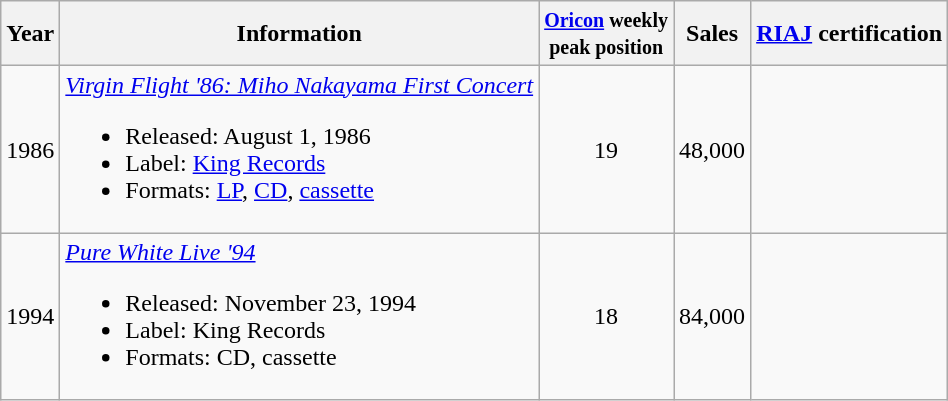<table class="wikitable">
<tr>
<th>Year</th>
<th>Information</th>
<th><small><a href='#'>Oricon</a> weekly<br>peak position</small></th>
<th>Sales<br></th>
<th><a href='#'>RIAJ</a> certification</th>
</tr>
<tr>
<td>1986</td>
<td><em><a href='#'>Virgin Flight '86: Miho Nakayama First Concert</a></em><br><ul><li>Released: August 1, 1986</li><li>Label: <a href='#'>King Records</a></li><li>Formats: <a href='#'>LP</a>, <a href='#'>CD</a>, <a href='#'>cassette</a></li></ul></td>
<td style="text-align:center;">19</td>
<td align="left">48,000</td>
<td align="left"></td>
</tr>
<tr>
<td>1994</td>
<td><em><a href='#'>Pure White Live '94</a></em><br><ul><li>Released: November 23, 1994</li><li>Label: King Records</li><li>Formats: CD, cassette</li></ul></td>
<td style="text-align:center;">18</td>
<td align="left">84,000</td>
<td align="left"></td>
</tr>
</table>
